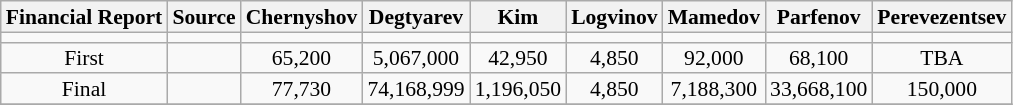<table class="wikitable" style="text-align:center; font-size:90%; line-height:14px">
<tr>
<th>Financial Report</th>
<th>Source</th>
<th>Chernyshov</th>
<th>Degtyarev</th>
<th>Kim</th>
<th>Logvinov</th>
<th>Mamedov</th>
<th>Parfenov</th>
<th>Perevezentsev</th>
</tr>
<tr>
<td></td>
<td></td>
<td bgcolor=></td>
<td bgcolor=></td>
<td bgcolor=></td>
<td bgcolor=></td>
<td bgcolor=></td>
<td bgcolor=></td>
<td bgcolor=></td>
</tr>
<tr align=center>
<td>First</td>
<td></td>
<td>65,200</td>
<td>5,067,000</td>
<td>42,950</td>
<td>4,850</td>
<td>92,000</td>
<td>68,100</td>
<td>TBA</td>
</tr>
<tr>
<td>Final</td>
<td></td>
<td>77,730</td>
<td>74,168,999</td>
<td>1,196,050</td>
<td>4,850</td>
<td>7,188,300</td>
<td>33,668,100</td>
<td>150,000</td>
</tr>
<tr>
</tr>
</table>
